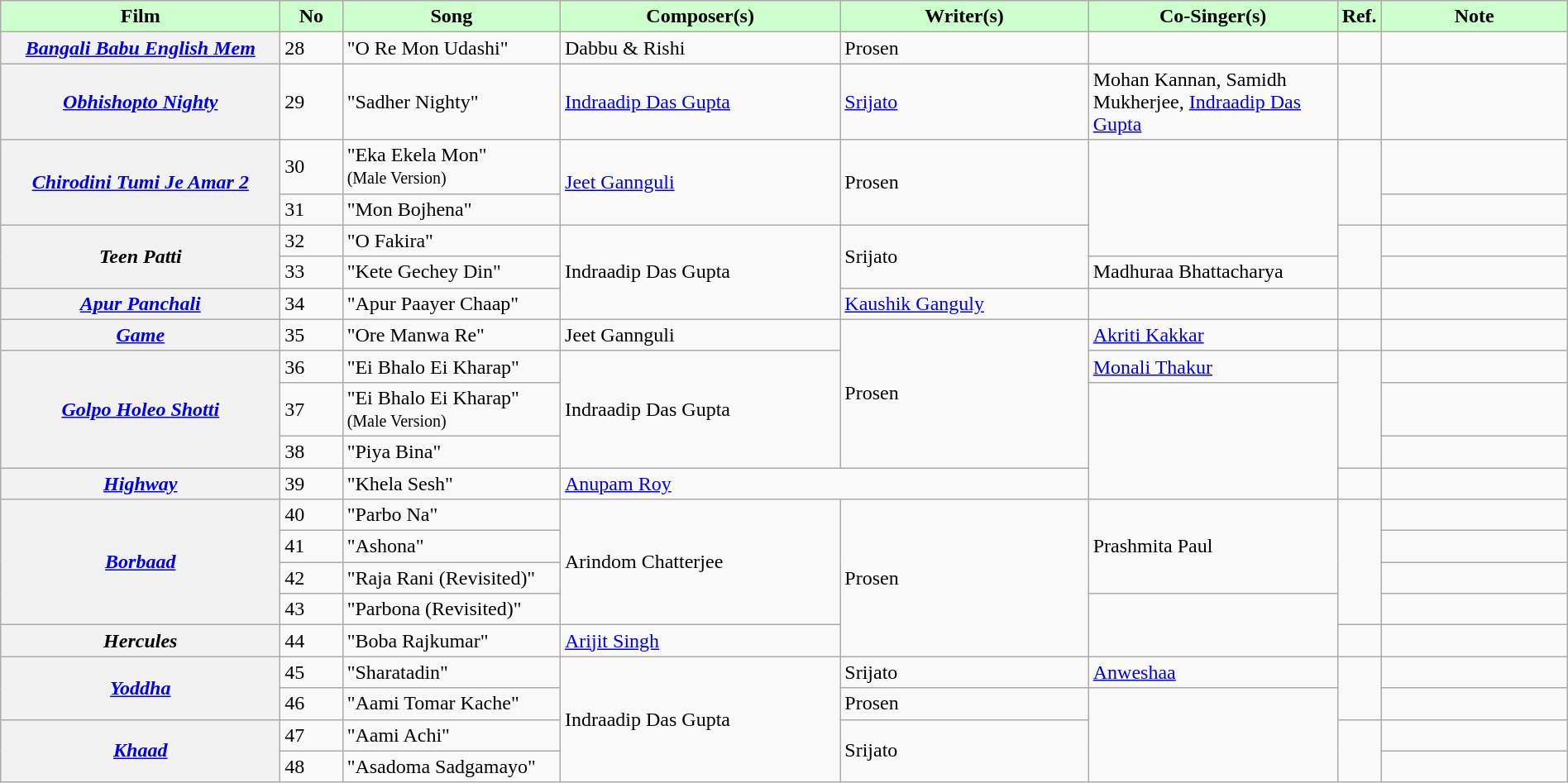<table class="wikitable plainrowheaders" style="width:100%;" textcolor:#000;">
<tr style="background:#cfc; text-align:center;">
<td scope="col" style="width:18%;"><strong>Film</strong></td>
<td scope="col" style="width:4%;"><strong>No</strong></td>
<td scope="col" style="width:14%;"><strong>Song</strong></td>
<td scope="col" style="width:18%;"><strong>Composer(s)</strong></td>
<td scope="col" style="width:16%;"><strong>Writer(s)</strong></td>
<td scope="col" style="width:16%;"><strong>Co-Singer(s)</strong></td>
<td scope="col" style="width:2%;"><strong>Ref.</strong></td>
<td scope="col" style="width:12%;"><strong>Note</strong></td>
</tr>
<tr>
<th scope="row"><em><a href='#'>Bangali Babu English Mem</a></em></th>
<td>28</td>
<td>"O Re Mon Udashi"</td>
<td>Dabbu & Rishi</td>
<td>Prosen</td>
<td></td>
<td></td>
<td></td>
</tr>
<tr>
<th scope="row"><em><a href='#'>Obhishopto Nighty</a></em></th>
<td>29</td>
<td>"Sadher Nighty"</td>
<td><a href='#'>Indraadip Das Gupta</a></td>
<td><a href='#'>Srijato</a></td>
<td>Mohan Kannan, Samidh Mukherjee, <a href='#'>Indraadip Das Gupta</a></td>
<td></td>
<td></td>
</tr>
<tr>
<th rowspan="2" scope="row"><em><a href='#'>Chirodini Tumi Je Amar 2</a></em></th>
<td>30</td>
<td>"Eka Ekela Mon"<br><small>(Male Version)</small></td>
<td rowspan="2"><a href='#'>Jeet Gannguli</a></td>
<td rowspan="2">Prosen</td>
<td rowspan="3"></td>
<td rowspan="2"></td>
<td></td>
</tr>
<tr>
<td>31</td>
<td>"Mon Bojhena"</td>
<td></td>
</tr>
<tr>
<th rowspan="2" scope="row"><em>Teen Patti</em></th>
<td>32</td>
<td>"O Fakira"</td>
<td rowspan="3">Indraadip Das Gupta</td>
<td rowspan="2">Srijato</td>
<td rowspan="2"></td>
<td></td>
</tr>
<tr>
<td>33</td>
<td>"Kete Gechey Din"</td>
<td>Madhuraa Bhattacharya</td>
<td></td>
</tr>
<tr>
<th scope="row"><em><a href='#'>Apur Panchali</a></em></th>
<td>34</td>
<td>"Apur Paayer Chaap"</td>
<td><a href='#'>Kaushik Ganguly</a></td>
<td></td>
<td></td>
<td></td>
</tr>
<tr>
<th scope="row"><em><a href='#'>Game</a></em></th>
<td>35</td>
<td>"Ore Manwa Re"</td>
<td>Jeet Gannguli</td>
<td rowspan="4">Prosen</td>
<td><a href='#'>Akriti Kakkar</a></td>
<td></td>
<td></td>
</tr>
<tr>
<th rowspan="3" scope="row"><em><a href='#'>Golpo Holeo Shotti</a></em></th>
<td>36</td>
<td>"Ei Bhalo Ei Kharap"</td>
<td rowspan="3">Indraadip Das Gupta</td>
<td><a href='#'>Monali Thakur</a></td>
<td rowspan="3"></td>
<td></td>
</tr>
<tr>
<td>37</td>
<td>"Ei Bhalo Ei Kharap"<br><small>(Male Version)</small></td>
<td rowspan="3"></td>
<td></td>
</tr>
<tr>
<td>38</td>
<td>"Piya Bina"</td>
<td></td>
</tr>
<tr>
<th scope="row"><em><a href='#'>Highway</a></em></th>
<td>39</td>
<td>"Khela Sesh"</td>
<td colspan="2"><a href='#'>Anupam Roy</a></td>
<td></td>
<td></td>
</tr>
<tr>
<th scope="row" rowspan="4"><em><a href='#'>Borbaad</a></em></th>
<td>40</td>
<td>"Parbo Na"</td>
<td rowspan="4">Arindom Chatterjee</td>
<td rowspan="5">Prosen</td>
<td rowspan="3">Prashmita Paul</td>
<td rowspan="4"></td>
<td></td>
</tr>
<tr>
<td>41</td>
<td>"Ashona"</td>
<td></td>
</tr>
<tr>
<td>42</td>
<td>"Raja Rani (Revisited)"</td>
<td></td>
</tr>
<tr>
<td>43</td>
<td>"Parbona (Revisited)"</td>
<td rowspan="2"></td>
<td></td>
</tr>
<tr>
<th scope="row"><em>Hercules</em></th>
<td>44</td>
<td>"Boba Rajkumar"</td>
<td><a href='#'>Arijit Singh</a></td>
<td></td>
<td></td>
</tr>
<tr>
<th rowspan="2" scope="row"><em><a href='#'>Yoddha</a></em></th>
<td>45</td>
<td>"Sharatadin"</td>
<td rowspan="4">Indraadip Das Gupta</td>
<td>Srijato</td>
<td><a href='#'>Anweshaa</a></td>
<td rowspan="2"></td>
<td></td>
</tr>
<tr>
<td>46</td>
<td>"Aami Tomar Kache"</td>
<td>Prosen</td>
<td rowspan="3"></td>
<td></td>
</tr>
<tr>
<th rowspan="2" scope="row"><em><a href='#'>Khaad</a></em></th>
<td>47</td>
<td>"Aami Achi"</td>
<td rowspan="2">Srijato</td>
<td rowspan="2"></td>
<td></td>
</tr>
<tr>
<td>48</td>
<td>"Asadoma Sadgamayo"</td>
<td></td>
</tr>
</table>
